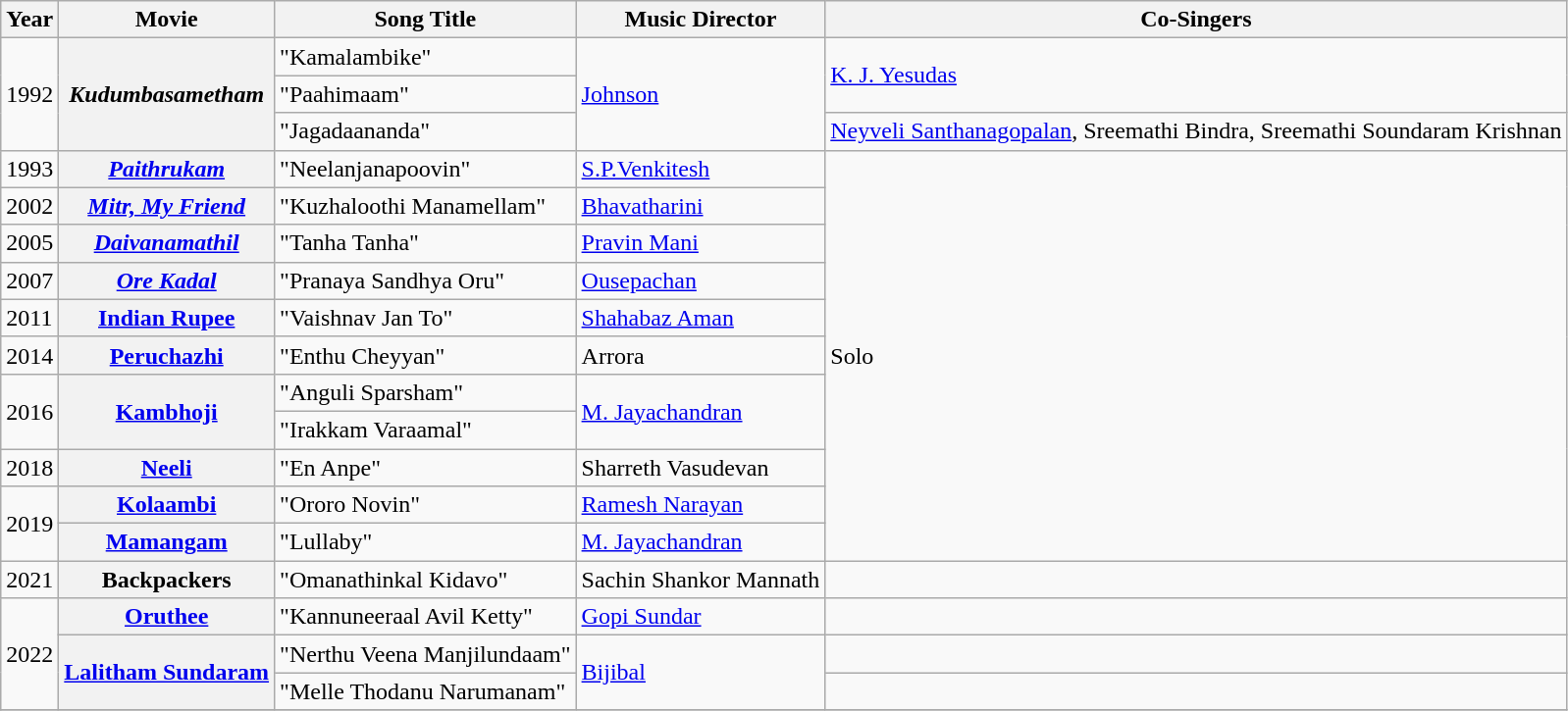<table class="wikitable">
<tr>
<th>Year</th>
<th>Movie</th>
<th>Song Title</th>
<th>Music Director</th>
<th>Co-Singers</th>
</tr>
<tr>
<td rowspan="3">1992</td>
<th rowspan="3"><strong><em>Kudumbasametham</em></strong></th>
<td>"Kamalambike"</td>
<td rowspan="3"><a href='#'>Johnson</a></td>
<td rowspan="2"><a href='#'>K. J. Yesudas</a></td>
</tr>
<tr>
<td>"Paahimaam"</td>
</tr>
<tr>
<td>"Jagadaananda"</td>
<td><a href='#'>Neyveli Santhanagopalan</a>, Sreemathi Bindra, Sreemathi Soundaram Krishnan</td>
</tr>
<tr>
<td>1993</td>
<th><strong><em><a href='#'>Paithrukam</a></em></strong></th>
<td>"Neelanjanapoovin"</td>
<td><a href='#'>S.P.Venkitesh</a></td>
<td rowspan="11">Solo</td>
</tr>
<tr>
<td>2002</td>
<th><strong><em><a href='#'>Mitr, My Friend</a></em></strong></th>
<td>"Kuzhaloothi Manamellam"</td>
<td><a href='#'>Bhavatharini</a></td>
</tr>
<tr>
<td>2005</td>
<th><strong><em><a href='#'>Daivanamathil</a></em></strong></th>
<td>"Tanha Tanha"</td>
<td><a href='#'>Pravin Mani</a></td>
</tr>
<tr>
<td>2007</td>
<th><strong> <em><a href='#'>Ore Kadal</a><strong><em></th>
<td>"Pranaya Sandhya Oru"</td>
<td><a href='#'>Ousepachan</a></td>
</tr>
<tr>
<td>2011</td>
<th></strong><a href='#'></em>Indian Rupee<em></a><strong></th>
<td>"Vaishnav Jan To"</td>
<td><a href='#'>Shahabaz Aman</a></td>
</tr>
<tr>
<td>2014</td>
<th></em></strong><a href='#'>Peruchazhi</a><strong><em></th>
<td>"Enthu Cheyyan"</td>
<td>Arrora</td>
</tr>
<tr>
<td rowspan="2">2016</td>
<th rowspan="2"></strong><a href='#'></em>Kambhoji<em></a><strong></th>
<td>"Anguli Sparsham"</td>
<td rowspan="2"><a href='#'>M. Jayachandran</a></td>
</tr>
<tr>
<td>"Irakkam Varaamal"</td>
</tr>
<tr>
<td>2018</td>
<th></strong><a href='#'></em>Neeli<em></a><strong></th>
<td>"En Anpe"</td>
<td>Sharreth Vasudevan</td>
</tr>
<tr>
<td rowspan="2">2019</td>
<th></em><a href='#'>Kolaambi</a><em></th>
<td>"Ororo Novin"</td>
<td><a href='#'>Ramesh Narayan</a></td>
</tr>
<tr>
<th><a href='#'></em>Mamangam<em></a></th>
<td>"Lullaby"</td>
<td><a href='#'>M. Jayachandran</a></td>
</tr>
<tr>
<td>2021</td>
<th></em>Backpackers<em></th>
<td>"Omanathinkal Kidavo"</td>
<td>Sachin Shankor Mannath</td>
<td></td>
</tr>
<tr>
<td rowspan="3">2022</td>
<th></em><a href='#'>Oruthee</a><em></th>
<td>"Kannuneeraal Avil Ketty"</td>
<td><a href='#'>Gopi Sundar</a></td>
<td></td>
</tr>
<tr>
<th rowspan="2"></em><a href='#'>Lalitham Sundaram</a><em></th>
<td>"Nerthu Veena Manjilundaam"</td>
<td rowspan="2"><a href='#'>Bijibal</a></td>
<td></td>
</tr>
<tr>
<td>"Melle Thodanu Narumanam"</td>
<td></td>
</tr>
<tr>
</tr>
</table>
